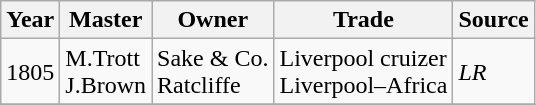<table class=" wikitable">
<tr>
<th>Year</th>
<th>Master</th>
<th>Owner</th>
<th>Trade</th>
<th>Source</th>
</tr>
<tr>
<td>1805</td>
<td>M.Trott<br>J.Brown</td>
<td>Sake & Co.<br>Ratcliffe</td>
<td>Liverpool cruizer<br>Liverpool–Africa</td>
<td><em>LR</em></td>
</tr>
<tr>
</tr>
</table>
